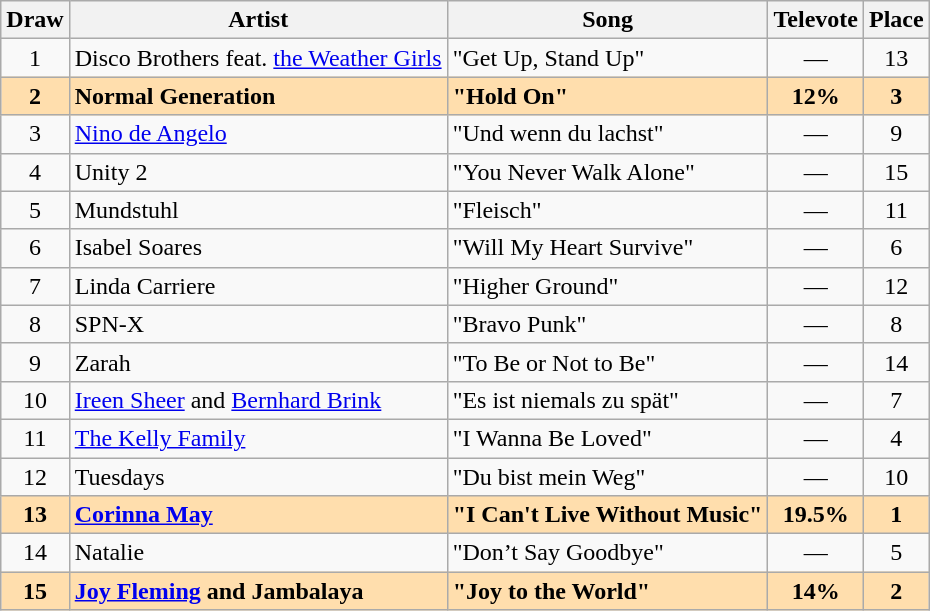<table class="sortable wikitable" style="margin: 1em auto 1em auto; text-align:center">
<tr>
<th>Draw</th>
<th>Artist</th>
<th>Song</th>
<th>Televote</th>
<th>Place</th>
</tr>
<tr>
<td>1</td>
<td align="left">Disco Brothers feat. <a href='#'>the Weather Girls</a></td>
<td align="left">"Get Up, Stand Up"</td>
<td>—</td>
<td>13</td>
</tr>
<tr style="font-weight:bold; background:navajowhite;">
<td>2</td>
<td align="left">Normal Generation</td>
<td align="left">"Hold On"</td>
<td>12%</td>
<td>3</td>
</tr>
<tr>
<td>3</td>
<td align="left"><a href='#'>Nino de Angelo</a></td>
<td align="left">"Und wenn du lachst"</td>
<td>—</td>
<td>9</td>
</tr>
<tr>
<td>4</td>
<td align="left">Unity 2</td>
<td align="left">"You Never Walk Alone"</td>
<td>—</td>
<td>15</td>
</tr>
<tr>
<td>5</td>
<td align="left">Mundstuhl</td>
<td align="left">"Fleisch"</td>
<td>—</td>
<td>11</td>
</tr>
<tr>
<td>6</td>
<td align="left">Isabel Soares</td>
<td align="left">"Will My Heart Survive"</td>
<td>—</td>
<td>6</td>
</tr>
<tr>
<td>7</td>
<td align="left">Linda Carriere</td>
<td align="left">"Higher Ground"</td>
<td>—</td>
<td>12</td>
</tr>
<tr>
<td>8</td>
<td align="left">SPN-X</td>
<td align="left">"Bravo Punk"</td>
<td>—</td>
<td>8</td>
</tr>
<tr>
<td>9</td>
<td align="left">Zarah</td>
<td align="left">"To Be or Not to Be"</td>
<td>—</td>
<td>14</td>
</tr>
<tr>
<td>10</td>
<td align="left"><a href='#'>Ireen Sheer</a> and <a href='#'>Bernhard Brink</a></td>
<td align="left">"Es ist niemals zu spät"</td>
<td>—</td>
<td>7</td>
</tr>
<tr>
<td>11</td>
<td align="left"><a href='#'>The Kelly Family</a></td>
<td align="left">"I Wanna Be Loved"</td>
<td>—</td>
<td>4</td>
</tr>
<tr>
<td>12</td>
<td align="left">Tuesdays</td>
<td align="left">"Du bist mein Weg"</td>
<td>—</td>
<td>10</td>
</tr>
<tr style="font-weight:bold; background:navajowhite;">
<td>13</td>
<td align="left"><a href='#'>Corinna May</a></td>
<td align="left">"I Can't Live Without Music"</td>
<td>19.5%</td>
<td>1</td>
</tr>
<tr>
<td>14</td>
<td align="left">Natalie</td>
<td align="left">"Don’t Say Goodbye"</td>
<td>—</td>
<td>5</td>
</tr>
<tr style="font-weight:bold; background:navajowhite;">
<td>15</td>
<td align="left"><a href='#'>Joy Fleming</a> and Jambalaya</td>
<td align="left">"Joy to the World"</td>
<td>14%</td>
<td>2</td>
</tr>
</table>
